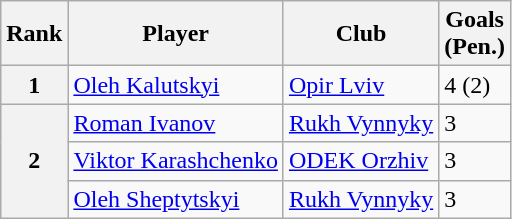<table class="wikitable">
<tr>
<th>Rank</th>
<th>Player</th>
<th>Club</th>
<th>Goals<br>(Pen.)</th>
</tr>
<tr>
<th>1</th>
<td align="left"> <a href='#'>Oleh Kalutskyi</a></td>
<td align="left"><a href='#'>Opir Lviv</a></td>
<td>4 (2)</td>
</tr>
<tr>
<th rowspan=3>2</th>
<td align="left"> <a href='#'>Roman Ivanov</a></td>
<td align="left"><a href='#'>Rukh Vynnyky</a></td>
<td>3</td>
</tr>
<tr>
<td align="left"> <a href='#'>Viktor Karashchenko</a></td>
<td align="left"><a href='#'>ODEK Orzhiv</a></td>
<td>3</td>
</tr>
<tr>
<td align="left"> <a href='#'>Oleh Sheptytskyi</a></td>
<td align="left"><a href='#'>Rukh Vynnyky</a></td>
<td>3</td>
</tr>
</table>
